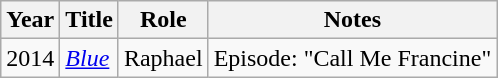<table class="wikitable">
<tr>
<th>Year</th>
<th>Title</th>
<th>Role</th>
<th>Notes</th>
</tr>
<tr>
<td>2014</td>
<td><em><a href='#'>Blue</a></em></td>
<td>Raphael</td>
<td>Episode: "Call Me Francine"</td>
</tr>
</table>
